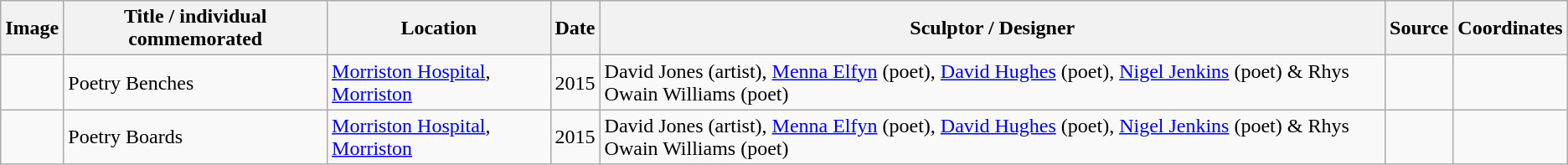<table class="wikitable sortable">
<tr>
<th class="unsortable">Image</th>
<th>Title / individual commemorated</th>
<th>Location</th>
<th>Date</th>
<th>Sculptor / Designer</th>
<th class="unsortable">Source</th>
<th>Coordinates</th>
</tr>
<tr>
<td></td>
<td>Poetry Benches</td>
<td><a href='#'>Morriston Hospital</a>, <a href='#'>Morriston</a></td>
<td>2015</td>
<td>David Jones (artist), <a href='#'>Menna Elfyn</a> (poet), <a href='#'>David Hughes</a> (poet), <a href='#'>Nigel Jenkins</a> (poet) & Rhys Owain Williams (poet)</td>
<td></td>
<td></td>
</tr>
<tr>
<td></td>
<td>Poetry Boards</td>
<td><a href='#'>Morriston Hospital</a>, <a href='#'>Morriston</a></td>
<td>2015</td>
<td>David Jones (artist), <a href='#'>Menna Elfyn</a> (poet), <a href='#'>David Hughes</a> (poet), <a href='#'>Nigel Jenkins</a> (poet) & Rhys Owain Williams (poet)</td>
<td></td>
<td></td>
</tr>
</table>
